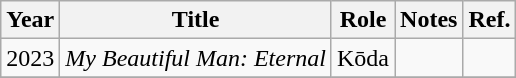<table class="wikitable">
<tr>
<th>Year</th>
<th>Title</th>
<th>Role</th>
<th>Notes</th>
<th>Ref.</th>
</tr>
<tr>
<td>2023</td>
<td><em>My Beautiful Man: Eternal</em></td>
<td>Kōda</td>
<td></td>
<td></td>
</tr>
<tr>
</tr>
</table>
